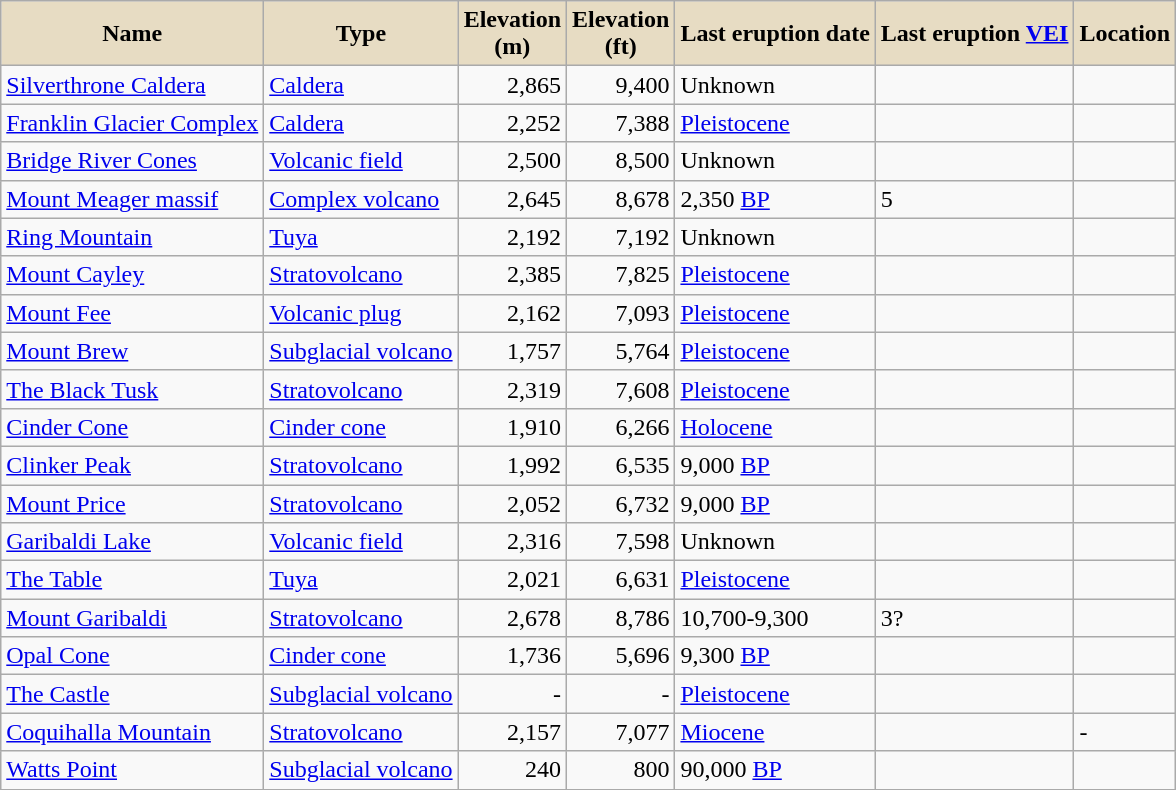<table align="left" class="wikitable sortable">
<tr>
<th style="background-color:#e7dcc3;">Name</th>
<th style="background-color:#e7dcc3;">Type</th>
<th style="background-color:#e7dcc3;">Elevation <br> (m)</th>
<th style="background-color:#e7dcc3;">Elevation <br> (ft)</th>
<th style="background-color:#e7dcc3;">Last eruption date</th>
<th style="background-color:#e7dcc3;">Last eruption <a href='#'>VEI</a></th>
<th style="background-color:#e7dcc3;">Location</th>
</tr>
<tr>
<td><a href='#'>Silverthrone Caldera</a></td>
<td><a href='#'>Caldera</a></td>
<td align="right">2,865</td>
<td align="right">9,400</td>
<td>Unknown</td>
<td></td>
<td></td>
</tr>
<tr>
<td><a href='#'>Franklin Glacier Complex</a></td>
<td><a href='#'>Caldera</a></td>
<td align="right">2,252</td>
<td align="right">7,388</td>
<td><a href='#'>Pleistocene</a></td>
<td></td>
<td></td>
</tr>
<tr>
<td><a href='#'>Bridge River Cones</a></td>
<td><a href='#'>Volcanic field</a></td>
<td align="right">2,500</td>
<td align="right">8,500</td>
<td>Unknown</td>
<td></td>
<td></td>
</tr>
<tr>
<td><a href='#'>Mount Meager massif</a></td>
<td><a href='#'>Complex volcano</a></td>
<td align="right">2,645</td>
<td align="right">8,678</td>
<td>2,350 <a href='#'>BP</a></td>
<td>5</td>
<td></td>
</tr>
<tr>
<td><a href='#'>Ring Mountain</a></td>
<td><a href='#'>Tuya</a></td>
<td align="right">2,192</td>
<td align="right">7,192</td>
<td>Unknown</td>
<td></td>
<td></td>
</tr>
<tr>
<td><a href='#'>Mount Cayley</a></td>
<td><a href='#'>Stratovolcano</a></td>
<td align="right">2,385</td>
<td align="right">7,825</td>
<td><a href='#'>Pleistocene</a></td>
<td></td>
<td></td>
</tr>
<tr>
<td><a href='#'>Mount Fee</a></td>
<td><a href='#'>Volcanic plug</a></td>
<td align="right">2,162</td>
<td align="right">7,093</td>
<td><a href='#'>Pleistocene</a></td>
<td></td>
<td></td>
</tr>
<tr>
<td><a href='#'>Mount Brew</a></td>
<td><a href='#'>Subglacial volcano</a></td>
<td align="right">1,757</td>
<td align="right">5,764</td>
<td><a href='#'>Pleistocene</a></td>
<td></td>
<td></td>
</tr>
<tr>
<td><a href='#'>The Black Tusk</a></td>
<td><a href='#'>Stratovolcano</a></td>
<td align="right">2,319</td>
<td align="right">7,608</td>
<td><a href='#'>Pleistocene</a></td>
<td></td>
<td></td>
</tr>
<tr>
<td><a href='#'>Cinder Cone</a></td>
<td><a href='#'>Cinder cone</a></td>
<td align="right">1,910</td>
<td align="right">6,266</td>
<td><a href='#'>Holocene</a></td>
<td></td>
<td></td>
</tr>
<tr>
<td><a href='#'>Clinker Peak</a></td>
<td><a href='#'>Stratovolcano</a></td>
<td align="right">1,992</td>
<td align="right">6,535</td>
<td>9,000 <a href='#'>BP</a></td>
<td></td>
<td></td>
</tr>
<tr>
<td><a href='#'>Mount Price</a></td>
<td><a href='#'>Stratovolcano</a></td>
<td align="right">2,052</td>
<td align="right">6,732</td>
<td>9,000 <a href='#'>BP</a></td>
<td></td>
<td></td>
</tr>
<tr>
<td><a href='#'>Garibaldi Lake</a></td>
<td><a href='#'>Volcanic field</a></td>
<td align="right">2,316</td>
<td align="right">7,598</td>
<td>Unknown</td>
<td></td>
<td></td>
</tr>
<tr>
<td><a href='#'>The Table</a></td>
<td><a href='#'>Tuya</a></td>
<td align="right">2,021</td>
<td align="right">6,631</td>
<td><a href='#'>Pleistocene</a></td>
<td></td>
<td></td>
</tr>
<tr>
<td><a href='#'>Mount Garibaldi</a></td>
<td><a href='#'>Stratovolcano</a></td>
<td align="right">2,678</td>
<td align="right">8,786</td>
<td>10,700-9,300</td>
<td>3?</td>
<td></td>
</tr>
<tr>
<td><a href='#'>Opal Cone</a></td>
<td><a href='#'>Cinder cone</a></td>
<td align="right">1,736</td>
<td align="right">5,696</td>
<td>9,300 <a href='#'>BP</a></td>
<td></td>
<td></td>
</tr>
<tr>
<td><a href='#'>The Castle</a></td>
<td><a href='#'>Subglacial volcano</a></td>
<td align="right">-</td>
<td align="right">-</td>
<td><a href='#'>Pleistocene</a></td>
<td></td>
<td></td>
</tr>
<tr>
<td><a href='#'>Coquihalla Mountain</a></td>
<td><a href='#'>Stratovolcano</a></td>
<td align="right">2,157</td>
<td align="right">7,077</td>
<td><a href='#'>Miocene</a></td>
<td></td>
<td>-</td>
</tr>
<tr>
<td><a href='#'>Watts Point</a></td>
<td><a href='#'>Subglacial volcano</a></td>
<td align="right">240</td>
<td align="right">800</td>
<td>90,000 <a href='#'>BP</a></td>
<td></td>
<td></td>
</tr>
</table>
